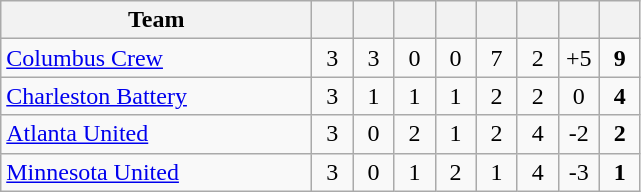<table class="wikitable" style="text-align: center;">
<tr>
<th width="200">Team</th>
<th width="20"></th>
<th width="20"></th>
<th width="20"></th>
<th width="20"></th>
<th width="20"></th>
<th width="20"></th>
<th width="20"></th>
<th width="20"></th>
</tr>
<tr>
<td style="text-align:left;"><a href='#'>Columbus Crew</a></td>
<td>3</td>
<td>3</td>
<td>0</td>
<td>0</td>
<td>7</td>
<td>2</td>
<td>+5</td>
<td><strong>9</strong></td>
</tr>
<tr>
<td style="text-align:left;"><a href='#'>Charleston Battery</a></td>
<td>3</td>
<td>1</td>
<td>1</td>
<td>1</td>
<td>2</td>
<td>2</td>
<td>0</td>
<td><strong>4</strong></td>
</tr>
<tr>
<td style="text-align:left;"><a href='#'>Atlanta United</a></td>
<td>3</td>
<td>0</td>
<td>2</td>
<td>1</td>
<td>2</td>
<td>4</td>
<td>-2</td>
<td><strong>2</strong></td>
</tr>
<tr>
<td style="text-align:left;"><a href='#'>Minnesota United</a></td>
<td>3</td>
<td>0</td>
<td>1</td>
<td>2</td>
<td>1</td>
<td>4</td>
<td>-3</td>
<td><strong>1</strong></td>
</tr>
</table>
